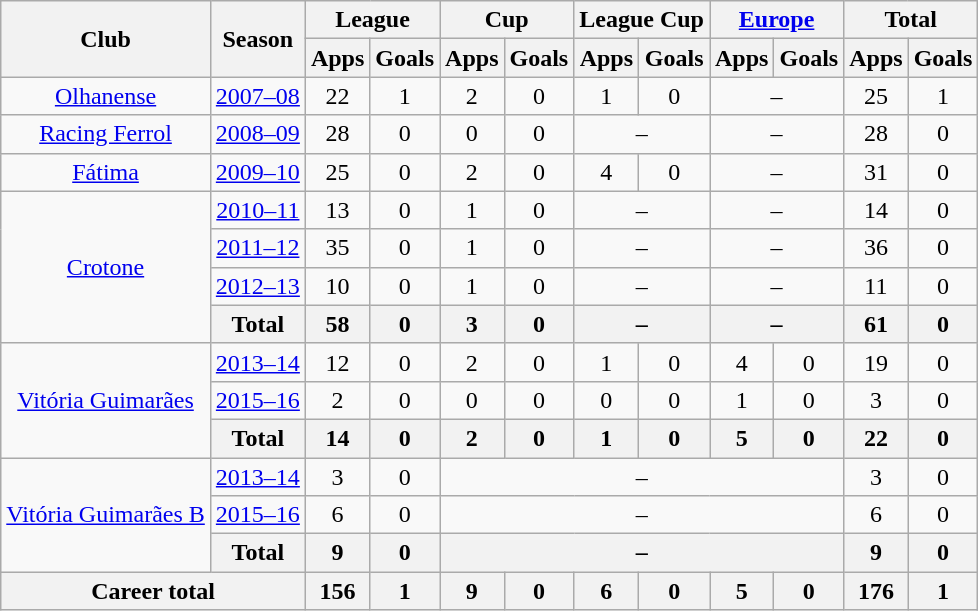<table class="wikitable" style="text-align: center;">
<tr>
<th rowspan="2">Club</th>
<th rowspan="2">Season</th>
<th colspan="2">League</th>
<th colspan="2">Cup</th>
<th colspan="2">League Cup</th>
<th colspan="2"><a href='#'>Europe</a></th>
<th colspan="2">Total</th>
</tr>
<tr>
<th>Apps</th>
<th>Goals</th>
<th>Apps</th>
<th>Goals</th>
<th>Apps</th>
<th>Goals</th>
<th>Apps</th>
<th>Goals</th>
<th>Apps</th>
<th>Goals</th>
</tr>
<tr>
<td rowspan="1" valign="center"><a href='#'>Olhanense</a></td>
<td><a href='#'>2007–08</a></td>
<td>22</td>
<td>1</td>
<td>2</td>
<td>0</td>
<td>1</td>
<td>0</td>
<td colspan="2">–</td>
<td>25</td>
<td>1</td>
</tr>
<tr>
<td rowspan="1" valign="center"><a href='#'>Racing Ferrol</a></td>
<td><a href='#'>2008–09</a></td>
<td>28</td>
<td>0</td>
<td>0</td>
<td>0</td>
<td colspan="2">–</td>
<td colspan="2">–</td>
<td>28</td>
<td>0</td>
</tr>
<tr>
<td rowspan="1" valign="center"><a href='#'>Fátima</a></td>
<td><a href='#'>2009–10</a></td>
<td>25</td>
<td>0</td>
<td>2</td>
<td>0</td>
<td>4</td>
<td>0</td>
<td colspan="2">–</td>
<td>31</td>
<td>0</td>
</tr>
<tr>
<td rowspan="4" valign="center"><a href='#'>Crotone</a></td>
<td><a href='#'>2010–11</a></td>
<td>13</td>
<td>0</td>
<td>1</td>
<td>0</td>
<td colspan="2">–</td>
<td colspan="2">–</td>
<td>14</td>
<td>0</td>
</tr>
<tr>
<td><a href='#'>2011–12</a></td>
<td>35</td>
<td>0</td>
<td>1</td>
<td>0</td>
<td colspan="2">–</td>
<td colspan="2">–</td>
<td>36</td>
<td>0</td>
</tr>
<tr>
<td><a href='#'>2012–13</a></td>
<td>10</td>
<td>0</td>
<td>1</td>
<td>0</td>
<td colspan="2">–</td>
<td colspan="2">–</td>
<td>11</td>
<td>0</td>
</tr>
<tr>
<th colspan="1">Total</th>
<th>58</th>
<th>0</th>
<th>3</th>
<th>0</th>
<th colspan="2">–</th>
<th colspan="2">–</th>
<th>61</th>
<th>0</th>
</tr>
<tr>
<td rowspan="3" valign="center"><a href='#'>Vitória Guimarães</a></td>
<td><a href='#'>2013–14</a></td>
<td>12</td>
<td>0</td>
<td>2</td>
<td>0</td>
<td>1</td>
<td>0</td>
<td>4</td>
<td>0</td>
<td>19</td>
<td>0</td>
</tr>
<tr>
<td><a href='#'>2015–16</a></td>
<td>2</td>
<td>0</td>
<td>0</td>
<td>0</td>
<td>0</td>
<td>0</td>
<td>1</td>
<td>0</td>
<td>3</td>
<td>0</td>
</tr>
<tr>
<th colspan="1">Total</th>
<th>14</th>
<th>0</th>
<th>2</th>
<th>0</th>
<th>1</th>
<th>0</th>
<th>5</th>
<th>0</th>
<th>22</th>
<th>0</th>
</tr>
<tr>
<td rowspan="3" valign="center"><a href='#'>Vitória Guimarães B</a></td>
<td><a href='#'>2013–14</a></td>
<td>3</td>
<td>0</td>
<td colspan="6">–</td>
<td>3</td>
<td>0</td>
</tr>
<tr>
<td><a href='#'>2015–16</a></td>
<td>6</td>
<td>0</td>
<td colspan="6">–</td>
<td>6</td>
<td>0</td>
</tr>
<tr>
<th colspan="1">Total</th>
<th>9</th>
<th>0</th>
<th colspan="6">–</th>
<th>9</th>
<th>0</th>
</tr>
<tr>
<th colspan="2">Career total</th>
<th>156</th>
<th>1</th>
<th>9</th>
<th>0</th>
<th>6</th>
<th>0</th>
<th>5</th>
<th>0</th>
<th>176</th>
<th>1</th>
</tr>
</table>
